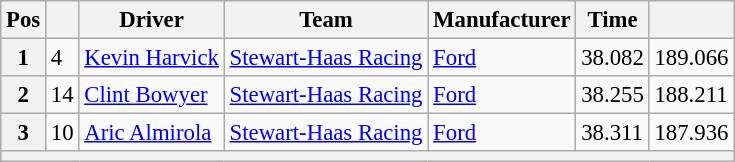<table class="wikitable" style="font-size:95%">
<tr>
<th>Pos</th>
<th></th>
<th>Driver</th>
<th>Team</th>
<th>Manufacturer</th>
<th>Time</th>
<th></th>
</tr>
<tr>
<th>1</th>
<td>4</td>
<td><a href='#'>Kevin Harvick</a></td>
<td><a href='#'>Stewart-Haas Racing</a></td>
<td><a href='#'>Ford</a></td>
<td>38.082</td>
<td>189.066</td>
</tr>
<tr>
<th>2</th>
<td>14</td>
<td><a href='#'>Clint Bowyer</a></td>
<td><a href='#'>Stewart-Haas Racing</a></td>
<td><a href='#'>Ford</a></td>
<td>38.255</td>
<td>188.211</td>
</tr>
<tr>
<th>3</th>
<td>10</td>
<td><a href='#'>Aric Almirola</a></td>
<td><a href='#'>Stewart-Haas Racing</a></td>
<td><a href='#'>Ford</a></td>
<td>38.311</td>
<td>187.936</td>
</tr>
<tr>
<th colspan="7"></th>
</tr>
</table>
